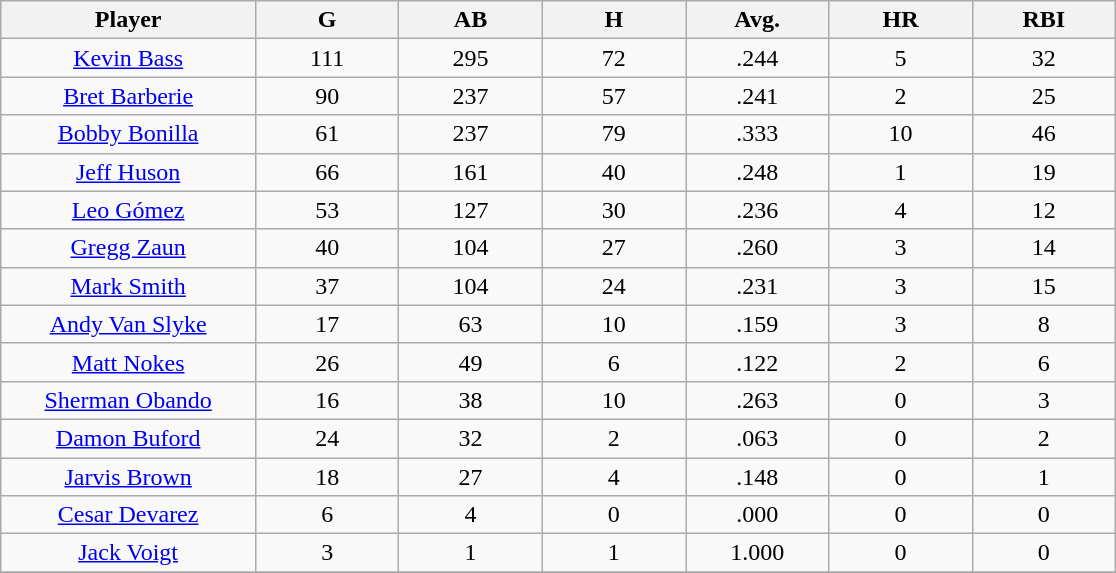<table class="wikitable sortable">
<tr>
<th bgcolor="#DDDDFF" width="16%">Player</th>
<th bgcolor="#DDDDFF" width="9%">G</th>
<th bgcolor="#DDDDFF" width="9%">AB</th>
<th bgcolor="#DDDDFF" width="9%">H</th>
<th bgcolor="#DDDDFF" width="9%">Avg.</th>
<th bgcolor="#DDDDFF" width="9%">HR</th>
<th bgcolor="#DDDDFF" width="9%">RBI</th>
</tr>
<tr align="center">
<td><a href='#'>Kevin Bass</a></td>
<td>111</td>
<td>295</td>
<td>72</td>
<td>.244</td>
<td>5</td>
<td>32</td>
</tr>
<tr align=center>
<td><a href='#'>Bret Barberie</a></td>
<td>90</td>
<td>237</td>
<td>57</td>
<td>.241</td>
<td>2</td>
<td>25</td>
</tr>
<tr align=center>
<td><a href='#'>Bobby Bonilla</a></td>
<td>61</td>
<td>237</td>
<td>79</td>
<td>.333</td>
<td>10</td>
<td>46</td>
</tr>
<tr align=center>
<td><a href='#'>Jeff Huson</a></td>
<td>66</td>
<td>161</td>
<td>40</td>
<td>.248</td>
<td>1</td>
<td>19</td>
</tr>
<tr align=center>
<td><a href='#'>Leo Gómez</a></td>
<td>53</td>
<td>127</td>
<td>30</td>
<td>.236</td>
<td>4</td>
<td>12</td>
</tr>
<tr align=center>
<td><a href='#'>Gregg Zaun</a></td>
<td>40</td>
<td>104</td>
<td>27</td>
<td>.260</td>
<td>3</td>
<td>14</td>
</tr>
<tr align=center>
<td><a href='#'>Mark Smith</a></td>
<td>37</td>
<td>104</td>
<td>24</td>
<td>.231</td>
<td>3</td>
<td>15</td>
</tr>
<tr align=center>
<td><a href='#'>Andy Van Slyke</a></td>
<td>17</td>
<td>63</td>
<td>10</td>
<td>.159</td>
<td>3</td>
<td>8</td>
</tr>
<tr align=center>
<td><a href='#'>Matt Nokes</a></td>
<td>26</td>
<td>49</td>
<td>6</td>
<td>.122</td>
<td>2</td>
<td>6</td>
</tr>
<tr align=center>
<td><a href='#'>Sherman Obando</a></td>
<td>16</td>
<td>38</td>
<td>10</td>
<td>.263</td>
<td>0</td>
<td>3</td>
</tr>
<tr align=center>
<td><a href='#'>Damon Buford</a></td>
<td>24</td>
<td>32</td>
<td>2</td>
<td>.063</td>
<td>0</td>
<td>2</td>
</tr>
<tr align=center>
<td><a href='#'>Jarvis Brown</a></td>
<td>18</td>
<td>27</td>
<td>4</td>
<td>.148</td>
<td>0</td>
<td>1</td>
</tr>
<tr align=center>
<td><a href='#'>Cesar Devarez</a></td>
<td>6</td>
<td>4</td>
<td>0</td>
<td>.000</td>
<td>0</td>
<td>0</td>
</tr>
<tr align=center>
<td><a href='#'>Jack Voigt</a></td>
<td>3</td>
<td>1</td>
<td>1</td>
<td>1.000</td>
<td>0</td>
<td>0</td>
</tr>
<tr align="center">
</tr>
</table>
